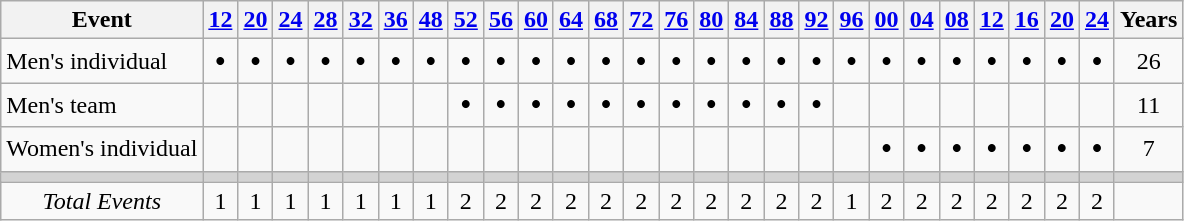<table class="wikitable" style="text-align:center">
<tr>
<th>Event</th>
<th><a href='#'>12</a></th>
<th><a href='#'>20</a></th>
<th><a href='#'>24</a></th>
<th><a href='#'>28</a></th>
<th><a href='#'>32</a></th>
<th><a href='#'>36</a></th>
<th><a href='#'>48</a></th>
<th><a href='#'>52</a></th>
<th><a href='#'>56</a></th>
<th><a href='#'>60</a></th>
<th><a href='#'>64</a></th>
<th><a href='#'>68</a></th>
<th><a href='#'>72</a></th>
<th><a href='#'>76</a></th>
<th><a href='#'>80</a></th>
<th><a href='#'>84</a></th>
<th><a href='#'>88</a></th>
<th><a href='#'>92</a></th>
<th><a href='#'>96</a></th>
<th><a href='#'>00</a></th>
<th><a href='#'>04</a></th>
<th><a href='#'>08</a></th>
<th><a href='#'>12</a></th>
<th><a href='#'>16</a></th>
<th><a href='#'>20</a></th>
<th><a href='#'>24</a></th>
<th>Years</th>
</tr>
<tr>
<td align=left>Men's individual</td>
<td><big><strong>•</strong></big></td>
<td><big><strong>•</strong></big></td>
<td><big><strong>•</strong></big></td>
<td><big><strong>•</strong></big></td>
<td><big><strong>•</strong></big></td>
<td><big><strong>•</strong></big></td>
<td><big><strong>•</strong></big></td>
<td><big><strong>•</strong></big></td>
<td><big><strong>•</strong></big></td>
<td><big><strong>•</strong></big></td>
<td><big><strong>•</strong></big></td>
<td><big><strong>•</strong></big></td>
<td><big><strong>•</strong></big></td>
<td><big><strong>•</strong></big></td>
<td><big><strong>•</strong></big></td>
<td><big><strong>•</strong></big></td>
<td><big><strong>•</strong></big></td>
<td><big><strong>•</strong></big></td>
<td><big><strong>•</strong></big></td>
<td><big><strong>•</strong></big></td>
<td><big><strong>•</strong></big></td>
<td><big><strong>•</strong></big></td>
<td><big><strong>•</strong></big></td>
<td><big><strong>•</strong></big></td>
<td><big><strong>•</strong></big></td>
<td><big><strong>•</strong></big></td>
<td>26</td>
</tr>
<tr>
<td align=left>Men's team</td>
<td></td>
<td></td>
<td></td>
<td></td>
<td></td>
<td></td>
<td></td>
<td><big><strong>•</strong></big></td>
<td><big><strong>•</strong></big></td>
<td><big><strong>•</strong></big></td>
<td><big><strong>•</strong></big></td>
<td><big><strong>•</strong></big></td>
<td><big><strong>•</strong></big></td>
<td><big><strong>•</strong></big></td>
<td><big><strong>•</strong></big></td>
<td><big><strong>•</strong></big></td>
<td><big><strong>•</strong></big></td>
<td><big><strong>•</strong></big></td>
<td></td>
<td></td>
<td></td>
<td></td>
<td></td>
<td></td>
<td></td>
<td></td>
<td>11</td>
</tr>
<tr>
<td align=left>Women's individual</td>
<td></td>
<td></td>
<td></td>
<td></td>
<td></td>
<td></td>
<td></td>
<td></td>
<td></td>
<td></td>
<td></td>
<td></td>
<td></td>
<td></td>
<td></td>
<td></td>
<td></td>
<td></td>
<td></td>
<td><big><strong>•</strong></big></td>
<td><big><strong>•</strong></big></td>
<td><big><strong>•</strong></big></td>
<td><big><strong>•</strong></big></td>
<td><big><strong>•</strong></big></td>
<td><big><strong>•</strong></big></td>
<td><big><strong>•</strong></big></td>
<td>7</td>
</tr>
<tr bgcolor=lightgray>
<td></td>
<td></td>
<td></td>
<td></td>
<td></td>
<td></td>
<td></td>
<td></td>
<td></td>
<td></td>
<td></td>
<td></td>
<td></td>
<td></td>
<td></td>
<td></td>
<td></td>
<td></td>
<td></td>
<td></td>
<td></td>
<td></td>
<td></td>
<td></td>
<td></td>
<td></td>
<td></td>
<td></td>
</tr>
<tr>
<td><em>Total Events</em></td>
<td>1</td>
<td>1</td>
<td>1</td>
<td>1</td>
<td>1</td>
<td>1</td>
<td>1</td>
<td>2</td>
<td>2</td>
<td>2</td>
<td>2</td>
<td>2</td>
<td>2</td>
<td>2</td>
<td>2</td>
<td>2</td>
<td>2</td>
<td>2</td>
<td>1</td>
<td>2</td>
<td>2</td>
<td>2</td>
<td>2</td>
<td>2</td>
<td>2</td>
<td>2</td>
<td></td>
</tr>
</table>
